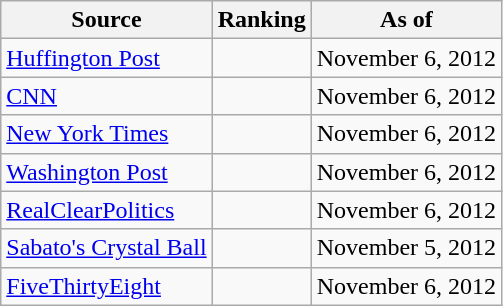<table class="wikitable" style="text-align:center">
<tr>
<th>Source</th>
<th>Ranking</th>
<th>As of</th>
</tr>
<tr>
<td align="left"><a href='#'>Huffington Post</a></td>
<td></td>
<td>November 6, 2012</td>
</tr>
<tr>
<td align="left"><a href='#'>CNN</a></td>
<td></td>
<td>November 6, 2012</td>
</tr>
<tr>
<td align=left><a href='#'>New York Times</a></td>
<td></td>
<td>November 6, 2012</td>
</tr>
<tr>
<td align="left"><a href='#'>Washington Post</a></td>
<td></td>
<td>November 6, 2012</td>
</tr>
<tr>
<td align="left"><a href='#'>RealClearPolitics</a></td>
<td></td>
<td>November 6, 2012</td>
</tr>
<tr>
<td align="left"><a href='#'>Sabato's Crystal Ball</a></td>
<td></td>
<td>November 5, 2012</td>
</tr>
<tr>
<td align="left"><a href='#'>FiveThirtyEight</a></td>
<td></td>
<td>November 6, 2012</td>
</tr>
</table>
